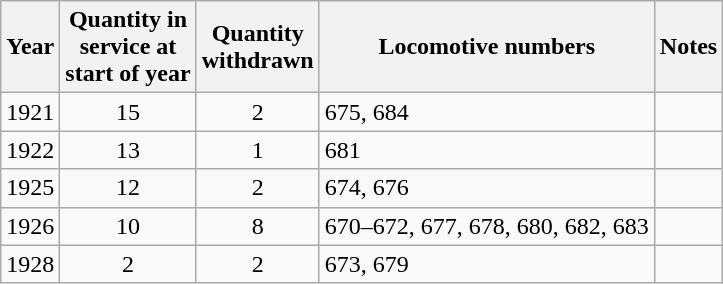<table class="wikitable" style=text-align:center>
<tr>
<th>Year</th>
<th>Quantity in<br>service at<br>start of year</th>
<th>Quantity<br>withdrawn</th>
<th>Locomotive numbers</th>
<th>Notes</th>
</tr>
<tr>
<td>1921</td>
<td>15</td>
<td>2</td>
<td align=left>675, 684</td>
<td align=left></td>
</tr>
<tr>
<td>1922</td>
<td>13</td>
<td>1</td>
<td align=left>681</td>
<td align=left></td>
</tr>
<tr>
<td>1925</td>
<td>12</td>
<td>2</td>
<td align=left>674, 676</td>
<td align=left></td>
</tr>
<tr>
<td>1926</td>
<td>10</td>
<td>8</td>
<td align=left>670–672, 677, 678, 680, 682, 683</td>
<td align=left></td>
</tr>
<tr>
<td>1928</td>
<td>2</td>
<td>2</td>
<td align=left>673, 679</td>
<td align=left></td>
</tr>
</table>
